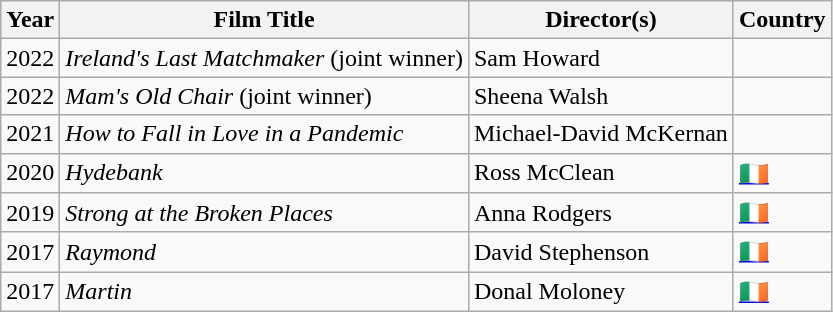<table class="wikitable">
<tr>
<th>Year</th>
<th>Film Title</th>
<th>Director(s)</th>
<th>Country</th>
</tr>
<tr>
<td>2022</td>
<td><em>Ireland's Last Matchmaker</em> (joint winner)</td>
<td>Sam Howard</td>
<td></td>
</tr>
<tr>
<td>2022</td>
<td><em>Mam's Old Chair</em> (joint winner)</td>
<td>Sheena Walsh</td>
<td></td>
</tr>
<tr>
<td>2021</td>
<td><em>How to Fall in Love in a Pandemic</em></td>
<td>Michael-David McKernan</td>
<td></td>
</tr>
<tr>
<td>2020</td>
<td><em>Hydebank</em></td>
<td>Ross McClean</td>
<td><a href='#'>🇮🇪</a></td>
</tr>
<tr>
<td>2019</td>
<td><em>Strong at the Broken Places</em></td>
<td>Anna Rodgers</td>
<td><a href='#'>🇮🇪</a></td>
</tr>
<tr>
<td>2017</td>
<td><em>Raymond</em></td>
<td>David Stephenson</td>
<td><a href='#'>🇮🇪</a></td>
</tr>
<tr>
<td>2017</td>
<td><em>Martin</em></td>
<td>Donal Moloney</td>
<td><a href='#'>🇮🇪</a></td>
</tr>
</table>
